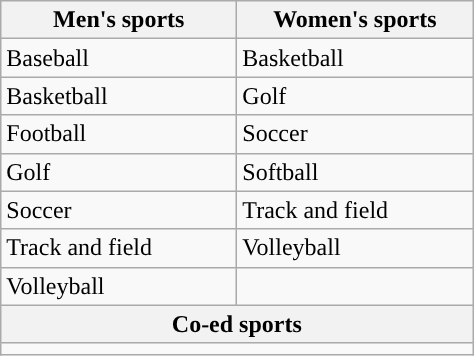<table class="wikitable"; style= "text-align: ">
<tr>
<th width=150px>Men's sports</th>
<th width=150px>Women's sports</th>
</tr>
<tr>
<td>Baseball</td>
<td>Basketball</td>
</tr>
<tr>
<td>Basketball</td>
<td>Golf</td>
</tr>
<tr>
<td>Football</td>
<td>Soccer</td>
</tr>
<tr>
<td>Golf</td>
<td>Softball</td>
</tr>
<tr>
<td>Soccer</td>
<td>Track and field</td>
</tr>
<tr>
<td>Track and field</td>
<td>Volleyball</td>
</tr>
<tr>
<td>Volleyball</td>
<td></td>
</tr>
<tr>
<th colspan=2>Co-ed sports</th>
</tr>
<tr>
<td colspan=2></td>
</tr>
</table>
